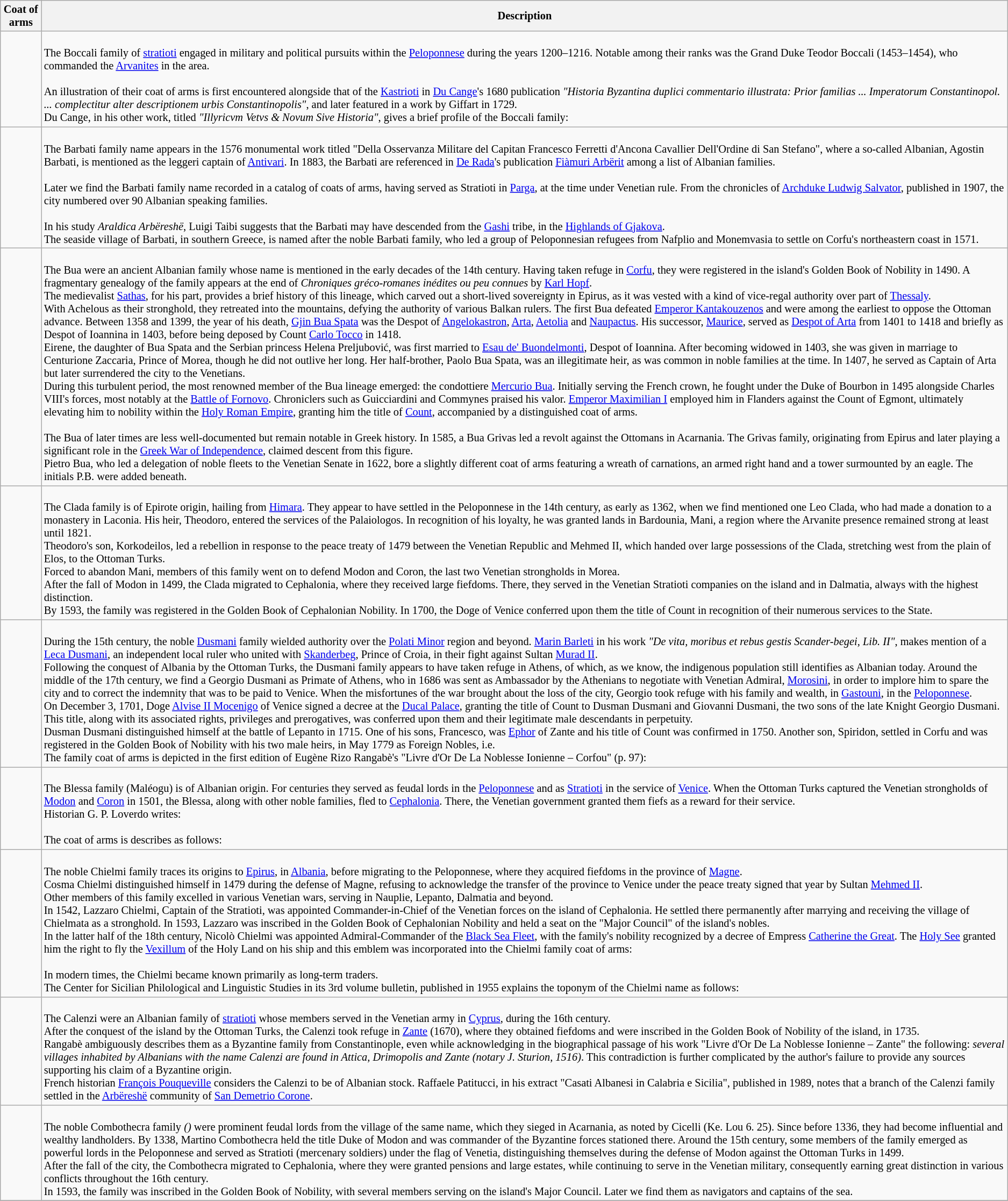<table class="wikitable" style="font-size:85%;">
<tr>
<th>Coat of arms</th>
<th>Description</th>
</tr>
<tr>
<td align="center"></td>
<td><br>The Boccali family of <a href='#'>stratioti</a> engaged in military and political pursuits within the <a href='#'>Peloponnese</a> during the years 1200–1216. Notable among their ranks was the Grand Duke Teodor Boccali (1453–1454), who commanded the <a href='#'>Arvanites</a> in the area.<br><br>An illustration of their coat of arms is first encountered alongside that of the <a href='#'>Kastrioti</a> in <a href='#'>Du Cange</a>'s 1680 publication <em>"Historia Byzantina duplici commentario illustrata: Prior familias ... Imperatorum Constantinopol. ... complectitur alter descriptionem urbis Constantinopolis"</em>, and later featured in a work by Giffart in 1729.<br>Du Cange, in his other work, titled <em>"Illyricvm Vetvs & Novum Sive Historia"</em>, gives a brief profile of the Boccali family:<br></td>
</tr>
<tr>
<td align="center"></td>
<td><br>The Barbati family name appears in the 1576 monumental work titled "Della Osservanza Militare del Capitan Francesco Ferretti d'Ancona Cavallier Dell'Ordine di San Stefano", where a so-called Albanian, Agostin Barbati, is mentioned as the leggeri captain of <a href='#'>Antivari</a>. In 1883, the Barbati are referenced in <a href='#'>De Rada</a>'s publication <a href='#'>Fiàmuri Arbërit</a> among a list of Albanian families.<br><br>Later we find the Barbati family name recorded in a catalog of coats of arms, having served as Stratioti in <a href='#'>Parga</a>, at the time under Venetian rule. From the chronicles of <a href='#'>Archduke Ludwig Salvator</a>, published in 1907, the city numbered over 90 Albanian speaking families.<br><br>In his study <em>Araldica Arbëreshë</em>, Luigi Taibi suggests that the Barbati may have descended from the <a href='#'>Gashi</a> tribe, in the <a href='#'>Highlands of Gjakova</a>.<br>The seaside village of Barbati, in southern Greece, is named after the noble Barbati family, who led a group of Peloponnesian refugees from Nafplio and Monemvasia to settle on Corfu's northeastern coast in 1571.</td>
</tr>
<tr>
<td align="center"></td>
<td><br>The Bua were an ancient Albanian family whose name is mentioned in the early decades of the 14th century. Having taken refuge in <a href='#'>Corfu</a>, they were registered in the island's Golden Book of Nobility in 1490. A fragmentary genealogy of the family appears at the end of <em>Chroniques gréco-romanes inédites ou peu connues</em> by <a href='#'>Karl Hopf</a>.<br>The medievalist <a href='#'>Sathas</a>, for his part, provides a brief history of this lineage, which carved out a short-lived sovereignty in Epirus, as it was vested with a kind of vice-regal authority over part of <a href='#'>Thessaly</a>.<br>With Achelous as their stronghold, they retreated into the mountains, defying the authority of various Balkan rulers. The first Bua defeated <a href='#'>Emperor Kantakouzenos</a> and were among the earliest to oppose the Ottoman advance. Between 1358 and 1399, the year of his death, <a href='#'>Gjin Bua Spata</a> was the Despot of <a href='#'>Angelokastron</a>, <a href='#'>Arta</a>, <a href='#'>Aetolia</a> and <a href='#'>Naupactus</a>. His successor, <a href='#'>Maurice</a>, served as <a href='#'>Despot of Arta</a> from 1401 to 1418 and briefly as Despot of Ioannina in 1403, before being deposed by Count <a href='#'>Carlo Tocco</a> in 1418.<br>Eirene, the daughter of Bua Spata and the Serbian princess Helena Preljubović, was first married to <a href='#'>Esau de' Buondelmonti</a>, Despot of Ioannina. After becoming widowed in 1403, she was given in marriage to Centurione Zaccaria, Prince of Morea, though he did not outlive her long. Her half-brother, Paolo Bua Spata, was an illegitimate heir, as was common in noble families at the time. In 1407, he served as Captain of Arta but later surrendered the city to the Venetians.<br>During this turbulent period, the most renowned member of the Bua lineage emerged: the condottiere <a href='#'>Mercurio Bua</a>. Initially serving the French crown, he fought under the Duke of Bourbon in 1495 alongside Charles VIII's forces, most notably at the <a href='#'>Battle of Fornovo</a>. Chroniclers such as Guicciardini and Commynes praised his valor. <a href='#'>Emperor Maximilian I</a> employed him in Flanders against the Count of Egmont, ultimately elevating him to nobility within the <a href='#'>Holy Roman Empire</a>, granting him the title of <a href='#'>Count</a>, accompanied by a distinguished coat of arms.<br><br>The Bua of later times are less well-documented but remain notable in Greek history. In 1585, a Bua Grivas led a revolt against the Ottomans in Acarnania. The Grivas family, originating from Epirus and later playing a significant role in the <a href='#'>Greek War of Independence</a>, claimed descent from this figure.<br>Pietro Bua, who led a delegation of noble fleets to the Venetian Senate in 1622, bore a slightly different coat of arms featuring a wreath of carnations, an armed right hand and a tower surmounted by an eagle. The initials P.B. were added beneath.</td>
</tr>
<tr>
<td align="center"></td>
<td><br>The Clada family is of Epirote origin, hailing from <a href='#'>Himara</a>. They appear to have settled in the Peloponnese in the 14th century, as early as 1362, when we find mentioned one Leo Clada, who had made a donation to a monastery in Laconia. His heir, Theodoro, entered the services of the Palaiologos. In recognition of his loyalty, he was granted lands in Bardounia, Mani, a region where the Arvanite presence remained strong at least until 1821.<br>Theodoro's son, Korkodeilos, led a rebellion in response to the peace treaty of 1479 between the Venetian Republic and Mehmed II, which handed over large possessions of the Clada, stretching west from the plain of Elos, to the Ottoman Turks.<br>Forced to abandon Mani, members of this family went on to defend Modon and Coron, the last two Venetian strongholds in Morea.<br>After the fall of Modon in 1499, the Clada migrated to Cephalonia, where they received large fiefdoms. There, they served in the Venetian Stratioti companies on the island and in Dalmatia, always with the highest distinction.<br>By 1593, the family was registered in the Golden Book of Cephalonian Nobility. In 1700, the Doge of Venice conferred upon them the title of Count in recognition of their numerous services to the State.<br></td>
</tr>
<tr>
<td align="center"></td>
<td><br>During the 15th century, the noble <a href='#'>Dusmani</a> family wielded authority over the <a href='#'>Polati Minor</a> region and beyond. <a href='#'>Marin Barleti</a> in his work <em>"De vita, moribus et rebus gestis Scander-begei, Lib. II"</em>, makes mention of a <a href='#'>Leca Dusmani</a>, an independent local ruler who united with <a href='#'>Skanderbeg</a>, Prince of Croia, in their fight against Sultan <a href='#'>Murad II</a>.<br>Following the conquest of Albania by the Ottoman Turks, the Dusmani family appears to have taken refuge in Athens, of which, as we know, the indigenous population still identifies as Albanian today. Around the middle of the 17th century, we find a Georgio Dusmani as Primate of Athens, who in 1686 was sent as Ambassador by the Athenians to negotiate with Venetian Admiral, <a href='#'>Morosini</a>, in order to implore him to spare the city and to correct the indemnity that was to be paid to Venice.
When the misfortunes of the war brought about the loss of the city, Georgio took refuge with his family and wealth, in <a href='#'>Gastouni</a>, in the <a href='#'>Peloponnese</a>.<br>On December 3, 1701, Doge <a href='#'>Alvise II Mocenigo</a> of Venice signed a decree at the <a href='#'>Ducal Palace</a>, granting the title of Count to Dusman Dusmani and Giovanni Dusmani, the two sons of the late Knight Georgio Dusmani. This title, along with its associated rights, privileges and prerogatives, was conferred upon them and their legitimate male descendants in perpetuity.<br>Dusman Dusmani distinguished himself at the battle of Lepanto in 1715. One of his sons, Francesco, was <a href='#'>Ephor</a> of Zante and his title of Count was confirmed in 1750. Another son, Spiridon, settled in Corfu and was registered in the Golden Book of Nobility with his two male heirs, in May 1779 as Foreign Nobles, i.e.<br>The family coat of arms is depicted in the first edition of Eugène Rizo Rangabè's "Livre d'Or De La Noblesse Ionienne – Corfou" (p. 97):<br></td>
</tr>
<tr>
<td align="center"></td>
<td><br>The Blessa family (Maléogu) is of Albanian origin. For centuries they served as feudal lords in the <a href='#'>Peloponnese</a> and as <a href='#'>Stratioti</a> in the service of <a href='#'>Venice</a>. When the Ottoman Turks captured the Venetian strongholds of <a href='#'>Modon</a> and <a href='#'>Coron</a> in 1501, the Blessa, along with other noble families, fled to <a href='#'>Cephalonia</a>. There, the Venetian government granted them fiefs as a reward for their service.<br>Historian G. P. Loverdo writes:<br><br>The coat of arms is describes as follows:<br></td>
</tr>
<tr>
<td align="center"></td>
<td><br>The noble Chielmi family traces its origins to <a href='#'>Epirus</a>, in <a href='#'>Albania</a>, before migrating to the Peloponnese, where they acquired fiefdoms in the province of <a href='#'>Magne</a>.<br>Cosma Chielmi distinguished himself in 1479 during the defense of Magne, refusing to acknowledge the transfer of the province to Venice under the peace treaty signed that year by Sultan <a href='#'>Mehmed II</a>.<br>Other members of this family excelled in various Venetian wars, serving in Nauplie, Lepanto, Dalmatia and beyond.<br>In 1542, Lazzaro Chielmi, Captain of the Stratioti, was appointed Commander-in-Chief of the Venetian forces on the island of Cephalonia. He settled there permanently after marrying and receiving the village of Chielmata as a stronghold. In 1593, Lazzaro was inscribed in the Golden Book of Cephalonian Nobility and held a seat on the "Major Council" of the island's nobles.<br>In the latter half of the 18th century, Nicolò Chielmi was appointed Admiral-Commander of the <a href='#'>Black Sea Fleet</a>, with the family's nobility recognized by a decree of Empress <a href='#'>Catherine the Great</a>. The <a href='#'>Holy See</a> granted him the right to fly the <a href='#'>Vexillum</a> of the Holy Land on his ship and this emblem was incorporated into the Chielmi family coat of arms:<br><br>In modern times, the Chielmi became known primarily as long-term traders.<br>The Center for Sicilian Philological and Linguistic Studies in its 3rd volume bulletin, published in 1955 explains the toponym of the Chielmi name as follows:<br></td>
</tr>
<tr>
<td align="center"></td>
<td><br>The Calenzi were an Albanian family of <a href='#'>stratioti</a> whose members served in the Venetian army in <a href='#'>Cyprus</a>, during the 16th century.<br>After the conquest of the island by the Ottoman Turks, the Calenzi took refuge in <a href='#'>Zante</a> (1670), where they obtained fiefdoms and were inscribed in the Golden Book of Nobility of the island, in 1735.<br>Rangabè ambiguously describes them as a Byzantine family from Constantinople, even while acknowledging in the biographical passage of his work "Livre d'Or De La Noblesse Ionienne – Zante" the following: <em>several villages inhabited by Albanians with the name Calenzi are found in Attica, Drimopolis and Zante (notary J. Sturion, 1516)</em>. This contradiction is further complicated by the author's failure to provide any sources supporting his claim of a Byzantine origin.<br>French historian <a href='#'>François Pouqueville</a> considers the Calenzi to be of Albanian stock. Raffaele Patitucci, in his extract "Casati Albanesi in Calabria e Sicilia", published in 1989, notes that a branch of the Calenzi family settled in the <a href='#'>Arbëreshë</a> community of <a href='#'>San Demetrio Corone</a>.<br></td>
</tr>
<tr>
<td align="center"></td>
<td><br>The noble Combothecra family <em>()</em> were prominent feudal lords from the village of the same name, which they sieged in Acarnania, as noted by Cicelli (Ke. Lou 6. 25). Since before 1336, they had become influential and wealthy landholders. By 1338, Martino Combothecra held the title Duke of Modon and was commander of the Byzantine forces stationed there. Around the 15th century, some members of the family emerged as powerful lords in the Peloponnese and served as Stratioti (mercenary soldiers) under the flag of Venetia, distinguishing themselves during the defense of Modon against the Ottoman Turks in 1499.<br>After the fall of the city, the Combothecra migrated to Cephalonia, where they were granted pensions and large estates, while continuing to serve in the Venetian military, consequently earning great distinction in various conflicts throughout the 16th century.<br>In 1593, the family was inscribed in the Golden Book of Nobility, with several members serving on the island's Major Council. Later we find them as navigators and captains of the sea.<br></td>
</tr>
<tr>
</tr>
</table>
